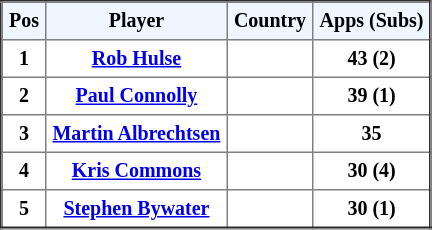<table border="2" cellpadding="4" style="border-collapse:collapse; text-align:center; font-size:smaller;">
<tr style="background:#f0f6ff;">
<th><strong>Pos</strong></th>
<th><strong>Player</strong></th>
<th><strong>Country</strong></th>
<th><strong>Apps (Subs)</strong></th>
</tr>
<tr bgcolor="">
<th>1</th>
<th><a href='#'>Rob Hulse</a></th>
<th></th>
<th>43 (2)</th>
</tr>
<tr bgcolor="">
<th>2</th>
<th><a href='#'>Paul Connolly</a></th>
<th></th>
<th>39 (1)</th>
</tr>
<tr bgcolor="">
<th>3</th>
<th><a href='#'>Martin Albrechtsen</a></th>
<th></th>
<th>35</th>
</tr>
<tr bgcolor="">
<th>4</th>
<th><a href='#'>Kris Commons</a></th>
<th></th>
<th>30 (4)</th>
</tr>
<tr bgcolor="">
<th>5</th>
<th><a href='#'>Stephen Bywater</a></th>
<th></th>
<th>30 (1)</th>
</tr>
</table>
